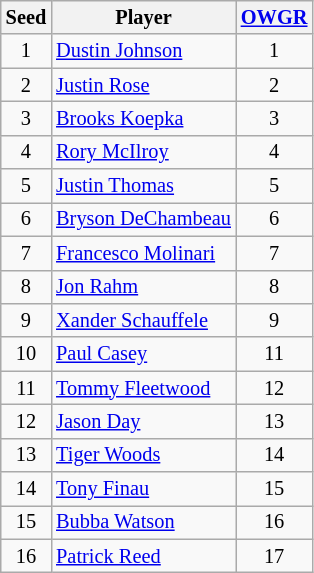<table class=wikitable style=font-size:85%;text-align:center>
<tr>
<th>Seed</th>
<th>Player</th>
<th><a href='#'>OWGR</a></th>
</tr>
<tr>
<td>1</td>
<td style="text-align:left;"> <a href='#'>Dustin Johnson</a></td>
<td>1</td>
</tr>
<tr>
<td>2</td>
<td style="text-align:left;"> <a href='#'>Justin Rose</a></td>
<td>2</td>
</tr>
<tr>
<td>3</td>
<td style="text-align:left;"> <a href='#'>Brooks Koepka</a></td>
<td>3</td>
</tr>
<tr>
<td>4</td>
<td style="text-align:left;"> <a href='#'>Rory McIlroy</a></td>
<td>4</td>
</tr>
<tr>
<td>5</td>
<td style="text-align:left;"> <a href='#'>Justin Thomas</a></td>
<td>5</td>
</tr>
<tr>
<td>6</td>
<td style="text-align:left;"> <a href='#'>Bryson DeChambeau</a></td>
<td>6</td>
</tr>
<tr>
<td>7</td>
<td style="text-align:left;"> <a href='#'>Francesco Molinari</a></td>
<td>7</td>
</tr>
<tr>
<td>8</td>
<td style="text-align:left;"> <a href='#'>Jon Rahm</a></td>
<td>8</td>
</tr>
<tr>
<td>9</td>
<td style="text-align:left;"> <a href='#'>Xander Schauffele</a></td>
<td>9</td>
</tr>
<tr>
<td>10</td>
<td style="text-align:left;"> <a href='#'>Paul Casey</a></td>
<td>11</td>
</tr>
<tr>
<td>11</td>
<td style="text-align:left;"> <a href='#'>Tommy Fleetwood</a></td>
<td>12</td>
</tr>
<tr>
<td>12</td>
<td style="text-align:left;"> <a href='#'>Jason Day</a></td>
<td>13</td>
</tr>
<tr>
<td>13</td>
<td style="text-align:left;"> <a href='#'>Tiger Woods</a></td>
<td>14</td>
</tr>
<tr>
<td>14</td>
<td style="text-align:left;"> <a href='#'>Tony Finau</a></td>
<td>15</td>
</tr>
<tr>
<td>15</td>
<td style="text-align:left;"> <a href='#'>Bubba Watson</a></td>
<td>16</td>
</tr>
<tr>
<td>16</td>
<td style="text-align:left;"> <a href='#'>Patrick Reed</a></td>
<td>17</td>
</tr>
</table>
